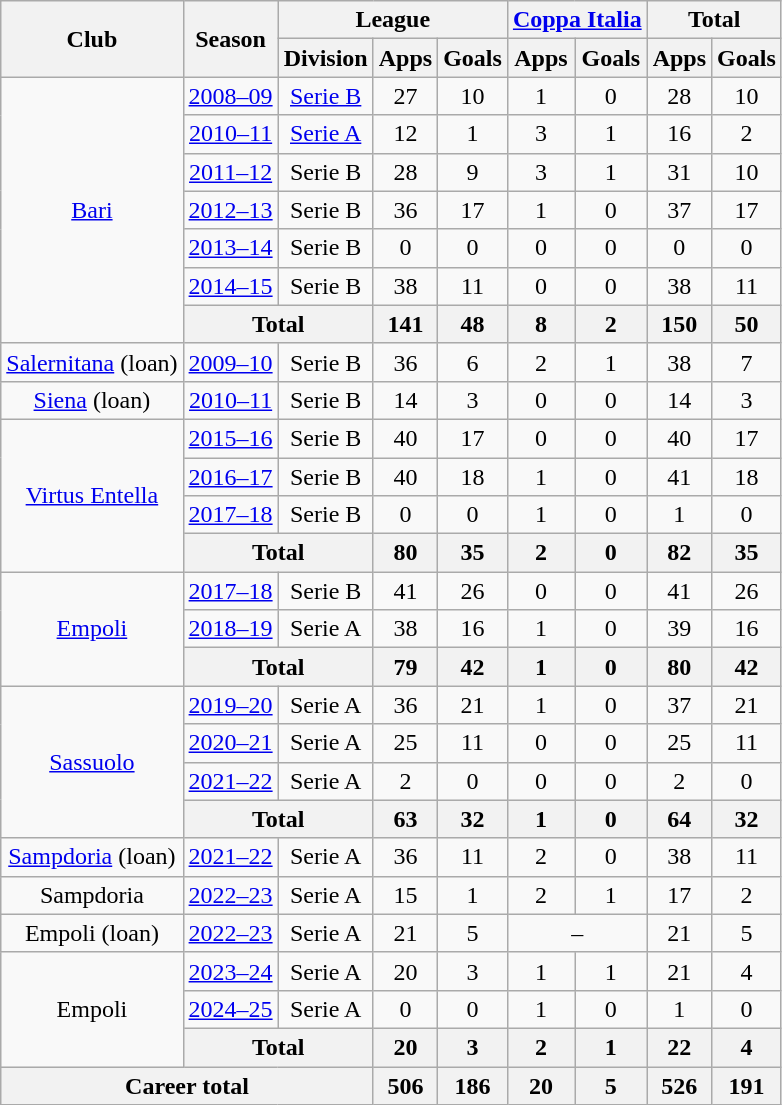<table class="wikitable" style="text-align:center">
<tr>
<th rowspan="2">Club</th>
<th rowspan="2">Season</th>
<th colspan="3">League</th>
<th colspan="2"><a href='#'>Coppa Italia</a></th>
<th colspan="2">Total</th>
</tr>
<tr>
<th>Division</th>
<th>Apps</th>
<th>Goals</th>
<th>Apps</th>
<th>Goals</th>
<th>Apps</th>
<th>Goals</th>
</tr>
<tr>
<td rowspan="7"><a href='#'>Bari</a></td>
<td><a href='#'>2008–09</a></td>
<td><a href='#'>Serie B</a></td>
<td>27</td>
<td>10</td>
<td>1</td>
<td>0</td>
<td>28</td>
<td>10</td>
</tr>
<tr>
<td><a href='#'>2010–11</a></td>
<td><a href='#'>Serie A</a></td>
<td>12</td>
<td>1</td>
<td>3</td>
<td>1</td>
<td>16</td>
<td>2</td>
</tr>
<tr>
<td><a href='#'>2011–12</a></td>
<td>Serie B</td>
<td>28</td>
<td>9</td>
<td>3</td>
<td>1</td>
<td>31</td>
<td>10</td>
</tr>
<tr>
<td><a href='#'>2012–13</a></td>
<td>Serie B</td>
<td>36</td>
<td>17</td>
<td>1</td>
<td>0</td>
<td>37</td>
<td>17</td>
</tr>
<tr>
<td><a href='#'>2013–14</a></td>
<td>Serie B</td>
<td>0</td>
<td>0</td>
<td>0</td>
<td>0</td>
<td>0</td>
<td>0</td>
</tr>
<tr>
<td><a href='#'>2014–15</a></td>
<td>Serie B</td>
<td>38</td>
<td>11</td>
<td>0</td>
<td>0</td>
<td>38</td>
<td>11</td>
</tr>
<tr>
<th colspan="2">Total</th>
<th>141</th>
<th>48</th>
<th>8</th>
<th>2</th>
<th>150</th>
<th>50</th>
</tr>
<tr>
<td><a href='#'>Salernitana</a> (loan)</td>
<td><a href='#'>2009–10</a></td>
<td>Serie B</td>
<td>36</td>
<td>6</td>
<td>2</td>
<td>1</td>
<td>38</td>
<td>7</td>
</tr>
<tr>
<td><a href='#'>Siena</a> (loan)</td>
<td><a href='#'>2010–11</a></td>
<td>Serie B</td>
<td>14</td>
<td>3</td>
<td>0</td>
<td>0</td>
<td>14</td>
<td>3</td>
</tr>
<tr>
<td rowspan="4"><a href='#'>Virtus Entella</a></td>
<td><a href='#'>2015–16</a></td>
<td>Serie B</td>
<td>40</td>
<td>17</td>
<td>0</td>
<td>0</td>
<td>40</td>
<td>17</td>
</tr>
<tr>
<td><a href='#'>2016–17</a></td>
<td>Serie B</td>
<td>40</td>
<td>18</td>
<td>1</td>
<td>0</td>
<td>41</td>
<td>18</td>
</tr>
<tr>
<td><a href='#'>2017–18</a></td>
<td>Serie B</td>
<td>0</td>
<td>0</td>
<td>1</td>
<td>0</td>
<td>1</td>
<td>0</td>
</tr>
<tr>
<th colspan="2">Total</th>
<th>80</th>
<th>35</th>
<th>2</th>
<th>0</th>
<th>82</th>
<th>35</th>
</tr>
<tr>
<td rowspan="3"><a href='#'>Empoli</a></td>
<td><a href='#'>2017–18</a></td>
<td>Serie B</td>
<td>41</td>
<td>26</td>
<td>0</td>
<td>0</td>
<td>41</td>
<td>26</td>
</tr>
<tr>
<td><a href='#'>2018–19</a></td>
<td>Serie A</td>
<td>38</td>
<td>16</td>
<td>1</td>
<td>0</td>
<td>39</td>
<td>16</td>
</tr>
<tr>
<th colspan="2">Total</th>
<th>79</th>
<th>42</th>
<th>1</th>
<th>0</th>
<th>80</th>
<th>42</th>
</tr>
<tr>
<td rowspan="4"><a href='#'>Sassuolo</a></td>
<td><a href='#'>2019–20</a></td>
<td>Serie A</td>
<td>36</td>
<td>21</td>
<td>1</td>
<td>0</td>
<td>37</td>
<td>21</td>
</tr>
<tr>
<td><a href='#'>2020–21</a></td>
<td>Serie A</td>
<td>25</td>
<td>11</td>
<td>0</td>
<td>0</td>
<td>25</td>
<td>11</td>
</tr>
<tr>
<td><a href='#'>2021–22</a></td>
<td>Serie A</td>
<td>2</td>
<td>0</td>
<td>0</td>
<td>0</td>
<td>2</td>
<td>0</td>
</tr>
<tr>
<th colspan="2">Total</th>
<th>63</th>
<th>32</th>
<th>1</th>
<th>0</th>
<th>64</th>
<th>32</th>
</tr>
<tr>
<td><a href='#'>Sampdoria</a> (loan)</td>
<td><a href='#'>2021–22</a></td>
<td>Serie A</td>
<td>36</td>
<td>11</td>
<td>2</td>
<td>0</td>
<td>38</td>
<td>11</td>
</tr>
<tr>
<td>Sampdoria</td>
<td><a href='#'>2022–23</a></td>
<td>Serie A</td>
<td>15</td>
<td>1</td>
<td>2</td>
<td>1</td>
<td>17</td>
<td>2</td>
</tr>
<tr>
<td>Empoli (loan)</td>
<td><a href='#'>2022–23</a></td>
<td>Serie A</td>
<td>21</td>
<td>5</td>
<td colspan="2">–</td>
<td>21</td>
<td>5</td>
</tr>
<tr>
<td rowspan="3">Empoli</td>
<td><a href='#'>2023–24</a></td>
<td>Serie A</td>
<td>20</td>
<td>3</td>
<td>1</td>
<td>1</td>
<td>21</td>
<td>4</td>
</tr>
<tr>
<td><a href='#'>2024–25</a></td>
<td>Serie A</td>
<td>0</td>
<td>0</td>
<td>1</td>
<td>0</td>
<td>1</td>
<td>0</td>
</tr>
<tr>
<th colspan="2">Total</th>
<th>20</th>
<th>3</th>
<th>2</th>
<th>1</th>
<th>22</th>
<th>4</th>
</tr>
<tr>
<th colspan="3">Career total</th>
<th>506</th>
<th>186</th>
<th>20</th>
<th>5</th>
<th>526</th>
<th>191</th>
</tr>
</table>
